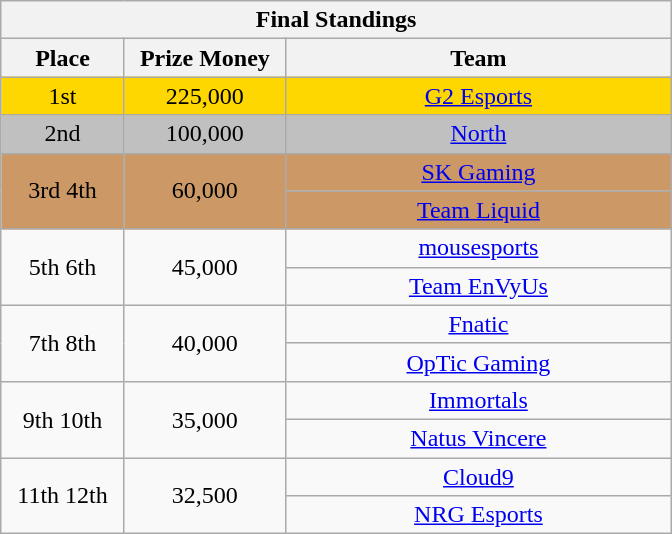<table class="wikitable" style="text-align: center;">
<tr>
<th colspan=3>Final Standings</th>
</tr>
<tr>
<th width="75px">Place</th>
<th width="100">Prize Money</th>
<th width="250px">Team</th>
</tr>
<tr>
<td style="text-align:center; background:gold;">1st</td>
<td style="text-align:center; background:gold;">225,000</td>
<td style="text-align:center; background:gold;"><a href='#'>G2 Esports</a></td>
</tr>
<tr>
<td style="text-align:center; background:silver;">2nd</td>
<td style="text-align:center; background:silver;">100,000</td>
<td style="text-align:center; background:silver;"><a href='#'>North</a></td>
</tr>
<tr>
<td style="text-align:center; background:#c96;" rowspan="2">3rd  4th</td>
<td style="text-align:center; background:#c96;" rowspan="2">60,000</td>
<td style="text-align:center; background:#c96;"><a href='#'>SK Gaming</a></td>
</tr>
<tr>
<td style="text-align:center; background:#c96;"><a href='#'>Team Liquid</a></td>
</tr>
<tr>
<td rowspan="2">5th  6th</td>
<td rowspan="2">45,000</td>
<td><a href='#'>mousesports</a></td>
</tr>
<tr>
<td><a href='#'>Team EnVyUs</a></td>
</tr>
<tr>
<td rowspan="2">7th  8th</td>
<td rowspan="2">40,000</td>
<td><a href='#'>Fnatic</a></td>
</tr>
<tr>
<td><a href='#'>OpTic Gaming</a></td>
</tr>
<tr>
<td rowspan="2">9th  10th</td>
<td rowspan="2">35,000</td>
<td><a href='#'>Immortals</a></td>
</tr>
<tr>
<td><a href='#'>Natus Vincere</a></td>
</tr>
<tr>
<td rowspan="2">11th  12th</td>
<td rowspan="2">32,500</td>
<td><a href='#'>Cloud9</a></td>
</tr>
<tr>
<td><a href='#'>NRG Esports</a></td>
</tr>
</table>
